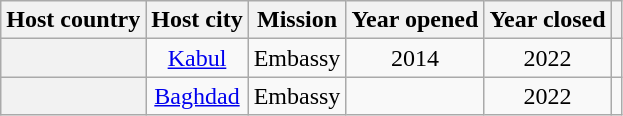<table class="wikitable plainrowheaders" style="text-align:center;">
<tr>
<th scope="col">Host country</th>
<th scope="col">Host city</th>
<th scope="col">Mission</th>
<th scope="col">Year opened</th>
<th scope="col">Year closed</th>
<th scope="col"></th>
</tr>
<tr>
<th scope="row"></th>
<td><a href='#'>Kabul</a></td>
<td>Embassy</td>
<td>2014</td>
<td>2022</td>
<td></td>
</tr>
<tr>
<th scope="row"></th>
<td><a href='#'>Baghdad</a></td>
<td>Embassy</td>
<td></td>
<td>2022</td>
<td></td>
</tr>
</table>
